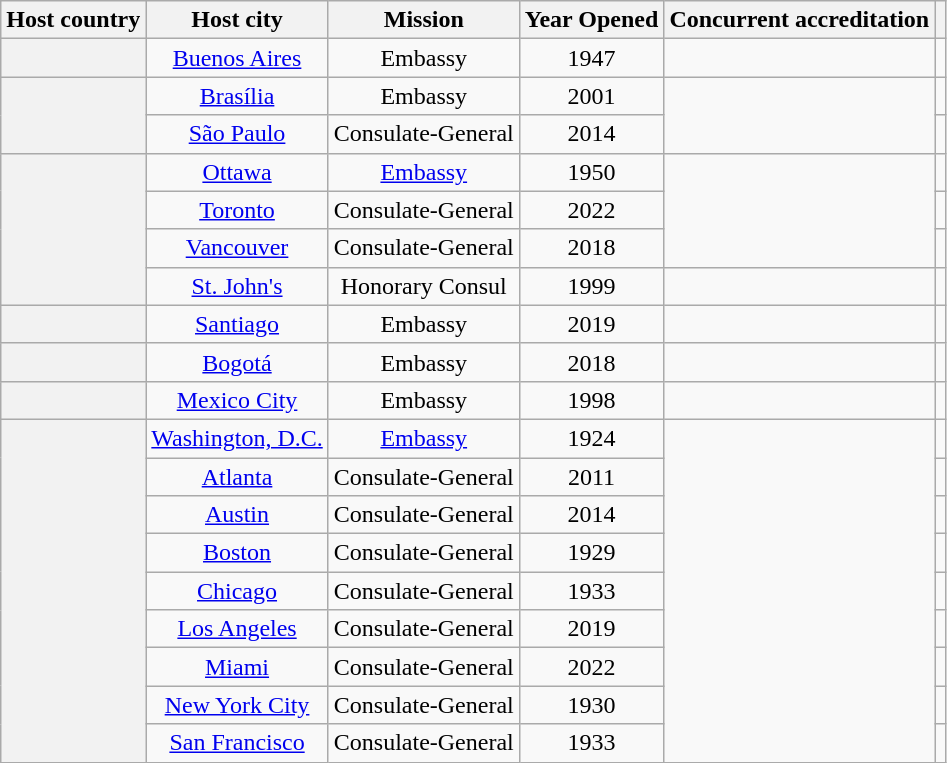<table class="wikitable plainrowheaders" style="text-align:center;">
<tr>
<th scope="col">Host country</th>
<th scope="col">Host city</th>
<th scope="col">Mission</th>
<th scope="col">Year Opened</th>
<th scope="col">Concurrent accreditation</th>
<th scope="col"></th>
</tr>
<tr>
<th scope="row"></th>
<td><a href='#'>Buenos Aires</a></td>
<td>Embassy</td>
<td>1947</td>
<td></td>
<td></td>
</tr>
<tr>
<th scope="row" rowspan="2"></th>
<td><a href='#'>Brasília</a></td>
<td>Embassy</td>
<td>2001</td>
<td rowspan="2"></td>
<td></td>
</tr>
<tr>
<td><a href='#'>São Paulo</a></td>
<td>Consulate-General</td>
<td>2014</td>
<td></td>
</tr>
<tr>
<th scope="row" rowspan="4"></th>
<td><a href='#'>Ottawa</a></td>
<td><a href='#'>Embassy</a></td>
<td>1950</td>
<td rowspan="3"></td>
<td></td>
</tr>
<tr>
<td><a href='#'>Toronto</a></td>
<td>Consulate-General</td>
<td>2022</td>
<td></td>
</tr>
<tr>
<td><a href='#'>Vancouver</a></td>
<td>Consulate-General</td>
<td>2018</td>
<td></td>
</tr>
<tr>
<td><a href='#'>St. John's</a></td>
<td>Honorary Consul</td>
<td>1999</td>
<td></td>
<td></td>
</tr>
<tr>
<th scope="row"></th>
<td><a href='#'>Santiago</a></td>
<td>Embassy</td>
<td>2019</td>
<td></td>
<td></td>
</tr>
<tr>
<th scope="row"></th>
<td><a href='#'>Bogotá</a></td>
<td>Embassy</td>
<td>2018</td>
<td></td>
<td></td>
</tr>
<tr>
<th scope="row"></th>
<td><a href='#'>Mexico City</a></td>
<td>Embassy</td>
<td>1998</td>
<td></td>
<td></td>
</tr>
<tr>
<th scope="row" rowspan="9"></th>
<td><a href='#'>Washington, D.C.</a></td>
<td><a href='#'>Embassy</a></td>
<td>1924</td>
<td rowspan="9"></td>
<td></td>
</tr>
<tr>
<td><a href='#'>Atlanta</a></td>
<td>Consulate-General</td>
<td>2011</td>
<td></td>
</tr>
<tr>
<td><a href='#'>Austin</a></td>
<td>Consulate-General</td>
<td>2014</td>
<td></td>
</tr>
<tr>
<td><a href='#'>Boston</a></td>
<td>Consulate-General</td>
<td>1929</td>
<td></td>
</tr>
<tr>
<td><a href='#'>Chicago</a></td>
<td>Consulate-General</td>
<td>1933</td>
<td></td>
</tr>
<tr>
<td><a href='#'>Los Angeles</a></td>
<td>Consulate-General</td>
<td>2019</td>
<td></td>
</tr>
<tr>
<td><a href='#'>Miami</a></td>
<td>Consulate-General</td>
<td>2022</td>
<td></td>
</tr>
<tr>
<td><a href='#'>New York City</a></td>
<td>Consulate-General</td>
<td>1930</td>
<td></td>
</tr>
<tr>
<td><a href='#'>San Francisco</a></td>
<td>Consulate-General</td>
<td>1933</td>
<td></td>
</tr>
</table>
